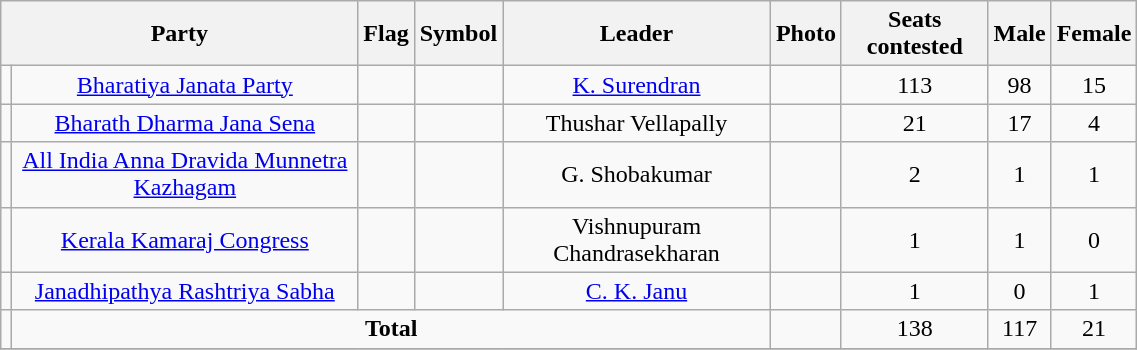<table class="wikitable" width="60%" style="text-align:center">
<tr>
<th colspan="2">Party</th>
<th>Flag</th>
<th>Symbol</th>
<th>Leader</th>
<th>Photo</th>
<th>Seats contested</th>
<th>Male</th>
<th>Female</th>
</tr>
<tr>
<td></td>
<td><a href='#'>Bharatiya Janata Party</a></td>
<td></td>
<td></td>
<td><a href='#'>K. Surendran</a></td>
<td></td>
<td>113</td>
<td>98</td>
<td>15</td>
</tr>
<tr>
<td></td>
<td><a href='#'>Bharath Dharma Jana Sena</a></td>
<td></td>
<td></td>
<td>Thushar Vellapally</td>
<td></td>
<td>21</td>
<td>17</td>
<td>4</td>
</tr>
<tr>
<td></td>
<td><a href='#'>All India Anna Dravida Munnetra Kazhagam</a></td>
<td></td>
<td></td>
<td>G. Shobakumar</td>
<td></td>
<td>2</td>
<td>1</td>
<td>1</td>
</tr>
<tr>
<td></td>
<td><a href='#'>Kerala Kamaraj Congress</a></td>
<td></td>
<td></td>
<td>Vishnupuram Chandrasekharan</td>
<td></td>
<td>1</td>
<td>1</td>
<td>0</td>
</tr>
<tr>
<td></td>
<td><a href='#'>Janadhipathya Rashtriya Sabha</a></td>
<td></td>
<td></td>
<td><a href='#'>C. K. Janu</a></td>
<td></td>
<td>1</td>
<td>0</td>
<td>1</td>
</tr>
<tr>
<td></td>
<td colspan="4"><strong>Total</strong></td>
<td></td>
<td>138</td>
<td>117</td>
<td>21</td>
</tr>
<tr>
</tr>
</table>
